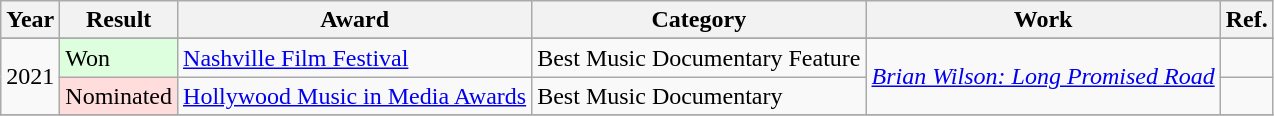<table class="wikitable">
<tr>
<th>Year</th>
<th>Result</th>
<th>Award</th>
<th>Category</th>
<th>Work</th>
<th>Ref.</th>
</tr>
<tr>
</tr>
<tr>
<td rowspan="2">2021</td>
<td style="background: #ddffdd">Won</td>
<td><a href='#'>Nashville Film Festival</a></td>
<td>Best Music Documentary Feature</td>
<td rowspan="2"><em><a href='#'>Brian Wilson: Long Promised Road</a></em></td>
<td></td>
</tr>
<tr>
<td style="background: #ffdddd">Nominated</td>
<td><a href='#'>Hollywood Music in Media Awards</a></td>
<td>Best Music Documentary</td>
<td></td>
</tr>
<tr>
</tr>
</table>
